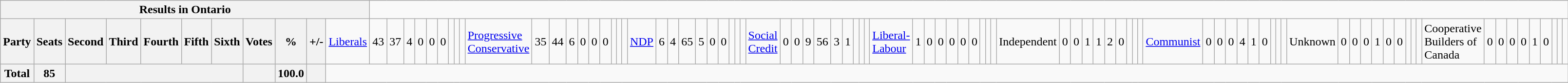<table class="wikitable">
<tr>
<th colspan=12>Results in Ontario</th>
</tr>
<tr>
<th colspan=2>Party</th>
<th>Seats</th>
<th>Second</th>
<th>Third</th>
<th>Fourth</th>
<th>Fifth</th>
<th>Sixth</th>
<th>Votes</th>
<th>%</th>
<th>+/-<br></th>
<td><a href='#'>Liberals</a></td>
<td align="right">43</td>
<td align="right">37</td>
<td align="right">4</td>
<td align="right">0</td>
<td align="right">0</td>
<td align="right">0</td>
<td align="right"></td>
<td align="right"></td>
<td align="right"><br></td>
<td><a href='#'>Progressive Conservative</a></td>
<td align="right">35</td>
<td align="right">44</td>
<td align="right">6</td>
<td align="right">0</td>
<td align="right">0</td>
<td align="right">0</td>
<td align="right"></td>
<td align="right"></td>
<td align="right"><br></td>
<td><a href='#'>NDP</a></td>
<td align="right">6</td>
<td align="right">4</td>
<td align="right">65</td>
<td align="right">5</td>
<td align="right">0</td>
<td align="right">0</td>
<td align="right"></td>
<td align="right"></td>
<td align="right"><br></td>
<td><a href='#'>Social Credit</a></td>
<td align="right">0</td>
<td align="right">0</td>
<td align="right">9</td>
<td align="right">56</td>
<td align="right">3</td>
<td align="right">1</td>
<td align="right"></td>
<td align="right"></td>
<td align="right"><br></td>
<td><a href='#'>Liberal-Labour</a></td>
<td align="right">1</td>
<td align="right">0</td>
<td align="right">0</td>
<td align="right">0</td>
<td align="right">0</td>
<td align="right">0</td>
<td align="right"></td>
<td align="right"></td>
<td align="right"><br></td>
<td>Independent</td>
<td align="right">0</td>
<td align="right">0</td>
<td align="right">1</td>
<td align="right">1</td>
<td align="right">2</td>
<td align="right">0</td>
<td align="right"></td>
<td align="right"></td>
<td align="right"><br></td>
<td><a href='#'>Communist</a></td>
<td align="right">0</td>
<td align="right">0</td>
<td align="right">0</td>
<td align="right">4</td>
<td align="right">1</td>
<td align="right">0</td>
<td align="right"></td>
<td align="right"></td>
<td align="right"><br></td>
<td>Unknown</td>
<td align="right">0</td>
<td align="right">0</td>
<td align="right">0</td>
<td align="right">1</td>
<td align="right">0</td>
<td align="right">0</td>
<td align="right"></td>
<td align="right"></td>
<td align="right"><br></td>
<td>Cooperative Builders of Canada</td>
<td align="right">0</td>
<td align="right">0</td>
<td align="right">0</td>
<td align="right">0</td>
<td align="right">1</td>
<td align="right">0</td>
<td align="right"></td>
<td align="right"></td>
<td align="right"></td>
</tr>
<tr>
<th colspan="2">Total</th>
<th>85</th>
<th colspan="5"></th>
<th></th>
<th>100.0</th>
<th></th>
</tr>
</table>
